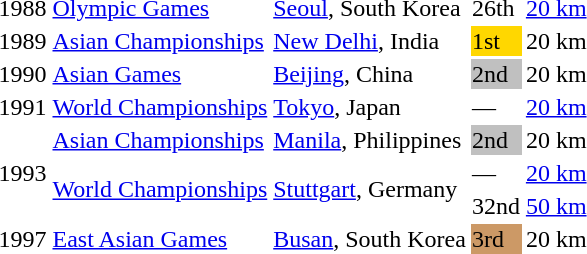<table>
<tr>
<td>1988</td>
<td><a href='#'>Olympic Games</a></td>
<td><a href='#'>Seoul</a>, South Korea</td>
<td>26th</td>
<td><a href='#'>20 km</a></td>
</tr>
<tr>
<td>1989</td>
<td><a href='#'>Asian Championships</a></td>
<td><a href='#'>New Delhi</a>, India</td>
<td bgcolor="gold">1st</td>
<td>20 km</td>
</tr>
<tr>
<td>1990</td>
<td><a href='#'>Asian Games</a></td>
<td><a href='#'>Beijing</a>, China</td>
<td bgcolor="silver">2nd</td>
<td>20 km</td>
</tr>
<tr>
<td>1991</td>
<td><a href='#'>World Championships</a></td>
<td><a href='#'>Tokyo</a>, Japan</td>
<td>—</td>
<td><a href='#'>20 km</a></td>
<td></td>
</tr>
<tr>
<td rowspan=3>1993</td>
<td><a href='#'>Asian Championships</a></td>
<td><a href='#'>Manila</a>, Philippines</td>
<td bgcolor="silver">2nd</td>
<td>20 km</td>
</tr>
<tr>
<td rowspan=2><a href='#'>World Championships</a></td>
<td rowspan=2><a href='#'>Stuttgart</a>, Germany</td>
<td>—</td>
<td><a href='#'>20 km</a></td>
<td></td>
</tr>
<tr>
<td>32nd</td>
<td><a href='#'>50 km</a></td>
</tr>
<tr>
<td>1997</td>
<td><a href='#'>East Asian Games</a></td>
<td><a href='#'>Busan</a>, South Korea</td>
<td bgcolor="cc9966">3rd</td>
<td>20 km</td>
</tr>
</table>
